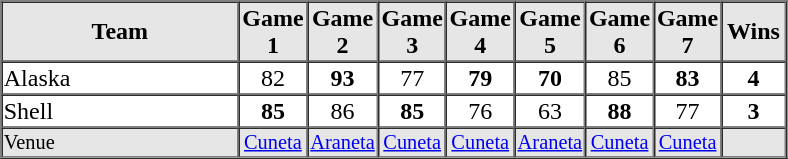<table border=1 cellspacing=0 width=525 align=center>
<tr style="text-align:center; background-color:#e6e6e6;">
<th align=center width=30%>Team</th>
<th width=8%>Game 1</th>
<th width=8%>Game 2</th>
<th width=8%>Game 3</th>
<th width=8%>Game 4</th>
<th width=8%>Game 5</th>
<th width=8%>Game 6</th>
<th width=8%>Game 7</th>
<th width=8%>Wins</th>
</tr>
<tr style="text-align:center;">
<td align=left>Alaska</td>
<td>82</td>
<td><strong>93</strong></td>
<td>77</td>
<td><strong>79</strong></td>
<td><strong>70</strong></td>
<td>85</td>
<td><strong>83</strong></td>
<td><strong>4</strong></td>
</tr>
<tr style="text-align:center;">
<td align=left>Shell</td>
<td><strong>85</strong></td>
<td>86</td>
<td><strong>85</strong></td>
<td>76</td>
<td>63</td>
<td><strong>88</strong></td>
<td>77</td>
<td><strong>3</strong></td>
</tr>
<tr style="text-align:center; font-size: 85%; background-color:#e6e6e6;">
<td align=left>Venue</td>
<td><a href='#'>Cuneta</a></td>
<td><a href='#'>Araneta</a></td>
<td><a href='#'>Cuneta</a></td>
<td><a href='#'>Cuneta</a></td>
<td><a href='#'>Araneta</a></td>
<td><a href='#'>Cuneta</a></td>
<td><a href='#'>Cuneta</a></td>
<td></td>
</tr>
</table>
